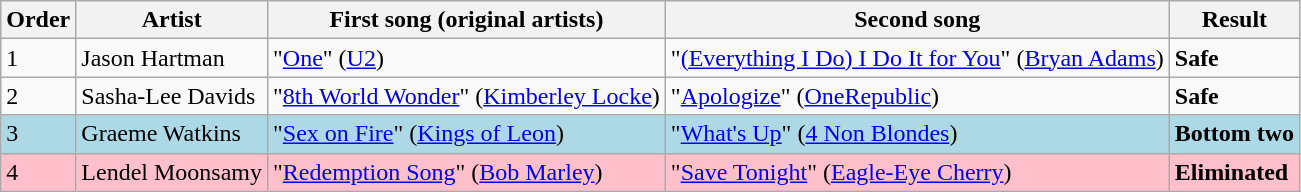<table class=wikitable>
<tr>
<th>Order</th>
<th>Artist</th>
<th>First song (original artists)</th>
<th>Second song</th>
<th>Result</th>
</tr>
<tr>
<td>1</td>
<td>Jason Hartman</td>
<td>"<a href='#'>One</a>" (<a href='#'>U2</a>)</td>
<td>"<a href='#'>(Everything I Do) I Do It for You</a>" (<a href='#'>Bryan Adams</a>)</td>
<td><strong>Safe</strong></td>
</tr>
<tr>
<td>2</td>
<td>Sasha-Lee Davids</td>
<td>"<a href='#'>8th World Wonder</a>" (<a href='#'>Kimberley Locke</a>)</td>
<td>"<a href='#'>Apologize</a>" (<a href='#'>OneRepublic</a>)</td>
<td><strong>Safe</strong></td>
</tr>
<tr style="background:lightblue;">
<td>3</td>
<td>Graeme Watkins</td>
<td>"<a href='#'>Sex on Fire</a>" (<a href='#'>Kings of Leon</a>)</td>
<td>"<a href='#'>What's Up</a>" (<a href='#'>4 Non Blondes</a>)</td>
<td><strong>Bottom two</strong></td>
</tr>
<tr style="background:pink;">
<td>4</td>
<td>Lendel Moonsamy</td>
<td>"<a href='#'>Redemption Song</a>" (<a href='#'>Bob Marley</a>)</td>
<td>"<a href='#'>Save Tonight</a>" (<a href='#'>Eagle-Eye Cherry</a>)</td>
<td><strong>Eliminated</strong></td>
</tr>
</table>
